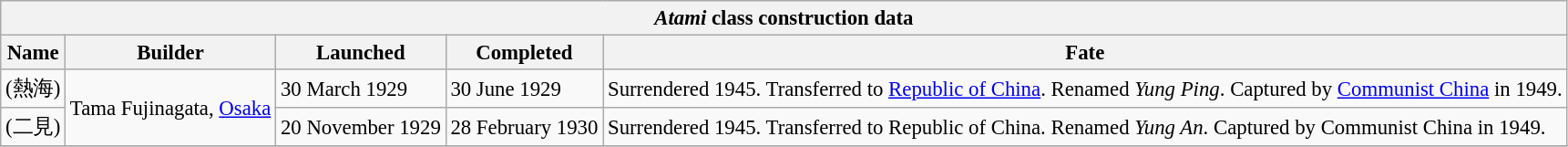<table class="wikitable" style="font-size:95%;">
<tr>
<th colspan="7"><em>Atami</em> class construction data</th>
</tr>
<tr>
<th>Name</th>
<th>Builder</th>
<th>Launched</th>
<th>Completed</th>
<th>Fate</th>
</tr>
<tr>
<td>  (熱海)</td>
<td rowspan="2" align="center">Tama Fujinagata, <a href='#'>Osaka</a></td>
<td>30 March 1929</td>
<td>30 June 1929</td>
<td>Surrendered 1945. Transferred to <a href='#'>Republic of China</a>. Renamed <em>Yung Ping</em>. Captured by <a href='#'>Communist China</a> in 1949.</td>
</tr>
<tr>
<td> (二見)</td>
<td>20 November 1929</td>
<td>28 February 1930</td>
<td>Surrendered 1945. Transferred to Republic of China. Renamed <em>Yung An</em>. Captured by Communist China in 1949.</td>
</tr>
<tr>
</tr>
</table>
